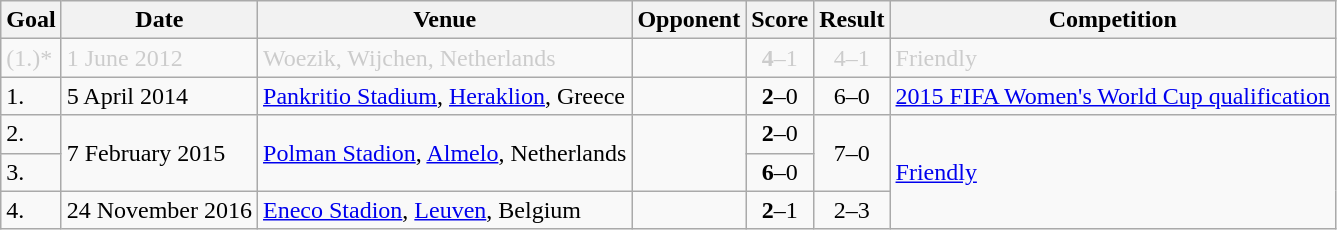<table class="wikitable">
<tr>
<th>Goal</th>
<th>Date</th>
<th>Venue</th>
<th>Opponent</th>
<th>Score</th>
<th>Result</th>
<th>Competition</th>
</tr>
<tr style=color:#ccc>
<td>(1.)*</td>
<td>1 June 2012</td>
<td>Woezik, Wijchen, Netherlands</td>
<td></td>
<td align=center><strong>4</strong>–1</td>
<td align=center>4–1</td>
<td>Friendly</td>
</tr>
<tr>
<td>1.</td>
<td>5 April 2014</td>
<td><a href='#'>Pankritio Stadium</a>, <a href='#'>Heraklion</a>, Greece</td>
<td></td>
<td align=center><strong>2</strong>–0</td>
<td align=center>6–0</td>
<td><a href='#'>2015 FIFA Women's World Cup qualification</a></td>
</tr>
<tr>
<td>2.</td>
<td rowspan=2>7 February 2015</td>
<td rowspan=2><a href='#'>Polman Stadion</a>, <a href='#'>Almelo</a>, Netherlands</td>
<td rowspan=2></td>
<td align=center><strong>2</strong>–0</td>
<td align=center rowspan=2>7–0</td>
<td rowspan=3><a href='#'>Friendly</a></td>
</tr>
<tr>
<td>3.</td>
<td align=center><strong>6</strong>–0</td>
</tr>
<tr>
<td>4.</td>
<td>24 November 2016</td>
<td><a href='#'>Eneco Stadion</a>, <a href='#'>Leuven</a>, Belgium</td>
<td></td>
<td align=center><strong>2</strong>–1</td>
<td align=center>2–3</td>
</tr>
</table>
